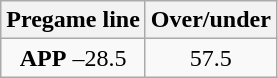<table class="wikitable">
<tr align="center">
<th style=>Pregame line</th>
<th style=>Over/under</th>
</tr>
<tr align="center">
<td><strong>APP</strong> –28.5</td>
<td>57.5</td>
</tr>
</table>
